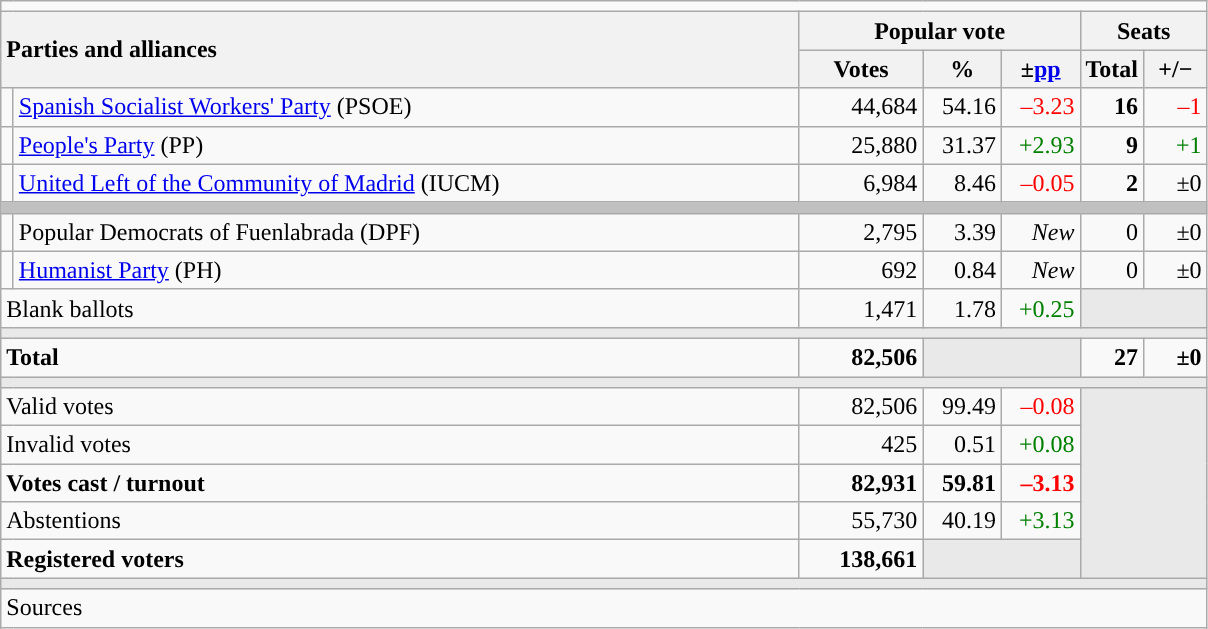<table class="wikitable" style="text-align:right;">
<tr>
<td colspan="7"></td>
</tr>
<tr>
<th style="text-align:left;" rowspan="2" colspan="2" width="525">Parties and alliances</th>
<th colspan="3">Popular vote</th>
<th colspan="2">Seats</th>
</tr>
<tr>
<th width="75">Votes</th>
<th width="45">%</th>
<th width="45">±<a href='#'>pp</a></th>
<th width="35">Total</th>
<th width="35">+/−</th>
</tr>
<tr>
<td width="1" style="color:inherit;background:"></td>
<td align="left"><a href='#'>Spanish Socialist Workers' Party</a> (PSOE)</td>
<td>44,684</td>
<td>54.16</td>
<td style="color:red;">–3.23</td>
<td><strong>16</strong></td>
<td style="color:red;">–1</td>
</tr>
<tr>
<td style="color:inherit;background:"></td>
<td align="left"><a href='#'>People's Party</a> (PP)</td>
<td>25,880</td>
<td>31.37</td>
<td style="color:green;">+2.93</td>
<td><strong>9</strong></td>
<td style="color:green;">+1</td>
</tr>
<tr>
<td style="color:inherit;background:"></td>
<td align="left"><a href='#'>United Left of the Community of Madrid</a> (IUCM)</td>
<td>6,984</td>
<td>8.46</td>
<td style="color:red;">–0.05</td>
<td><strong>2</strong></td>
<td>±0</td>
</tr>
<tr>
<td colspan="7" bgcolor="#C0C0C0"></td>
</tr>
<tr>
<td style="color:inherit;background:"></td>
<td align="left">Popular Democrats of Fuenlabrada (DPF)</td>
<td>2,795</td>
<td>3.39</td>
<td><em>New</em></td>
<td>0</td>
<td>±0</td>
</tr>
<tr>
<td style="color:inherit;background:"></td>
<td align="left"><a href='#'>Humanist Party</a> (PH)</td>
<td>692</td>
<td>0.84</td>
<td><em>New</em></td>
<td>0</td>
<td>±0</td>
</tr>
<tr>
<td align="left" colspan="2">Blank ballots</td>
<td>1,471</td>
<td>1.78</td>
<td style="color:green;">+0.25</td>
<td bgcolor="#E9E9E9" colspan="2"></td>
</tr>
<tr>
<td colspan="7" bgcolor="#E9E9E9"></td>
</tr>
<tr style="font-weight:bold;">
<td align="left" colspan="2">Total</td>
<td>82,506</td>
<td bgcolor="#E9E9E9" colspan="2"></td>
<td>27</td>
<td>±0</td>
</tr>
<tr>
<td colspan="7" bgcolor="#E9E9E9"></td>
</tr>
<tr>
<td align="left" colspan="2">Valid votes</td>
<td>82,506</td>
<td>99.49</td>
<td style="color:red;">–0.08</td>
<td bgcolor="#E9E9E9" colspan="2" rowspan="5"></td>
</tr>
<tr>
<td align="left" colspan="2">Invalid votes</td>
<td>425</td>
<td>0.51</td>
<td style="color:green;">+0.08</td>
</tr>
<tr style="font-weight:bold;">
<td align="left" colspan="2">Votes cast / turnout</td>
<td>82,931</td>
<td>59.81</td>
<td style="color:red;">–3.13</td>
</tr>
<tr>
<td align="left" colspan="2">Abstentions</td>
<td>55,730</td>
<td>40.19</td>
<td style="color:green;">+3.13</td>
</tr>
<tr style="font-weight:bold;">
<td align="left" colspan="2">Registered voters</td>
<td>138,661</td>
<td bgcolor="#E9E9E9" colspan="2"></td>
</tr>
<tr>
<td colspan="7" bgcolor="#E9E9E9"></td>
</tr>
<tr>
<td align="left" colspan="7">Sources</td>
</tr>
</table>
